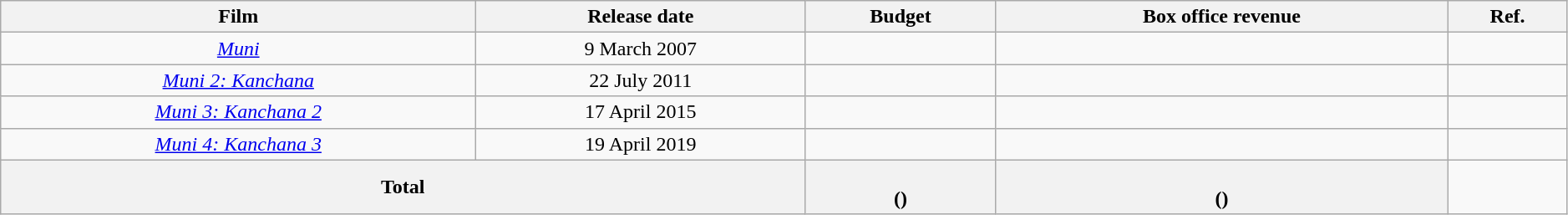<table class="wikitable sortable" width="99%" border="1" style="text-align: center;">
<tr>
<th style="text-align:center;">Film</th>
<th style="text-align:center;">Release date</th>
<th style="text-align:center;">Budget</th>
<th style="text-align:center;">Box office revenue</th>
<th style="text-align:center;">Ref.</th>
</tr>
<tr>
<td><em><a href='#'>Muni</a></em></td>
<td>9 March 2007</td>
<td></td>
<td></td>
<td></td>
</tr>
<tr>
<td><em><a href='#'>Muni 2: Kanchana</a></em></td>
<td>22 July 2011</td>
<td></td>
<td></td>
<td></td>
</tr>
<tr>
<td><em><a href='#'>Muni 3: Kanchana 2</a></em></td>
<td>17 April 2015</td>
<td></td>
<td></td>
<td></td>
</tr>
<tr>
<td><em><a href='#'>Muni 4: Kanchana 3</a></em></td>
<td>19 April 2019</td>
<td></td>
<td></td>
<td></td>
</tr>
<tr>
<th colspan="2" style="text-align:centr;">Total</th>
<th style="text-align:centr;"><br> ()</th>
<th style="text-align:centr;"><br> ()</th>
<td></td>
</tr>
</table>
